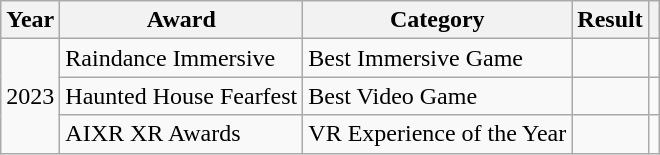<table class="wikitable sortable" width="auto">
<tr>
<th>Year</th>
<th>Award</th>
<th>Category</th>
<th>Result</th>
<th class="unsortable"></th>
</tr>
<tr>
<td rowspan="4" style="text-align:center;">2023</td>
<td>Raindance Immersive</td>
<td>Best Immersive Game</td>
<td></td>
<td></td>
</tr>
<tr>
<td>Haunted House Fearfest</td>
<td>Best Video Game</td>
<td></td>
<td></td>
</tr>
<tr>
<td>AIXR XR Awards</td>
<td>VR Experience of the Year</td>
<td></td>
<td></td>
</tr>
</table>
